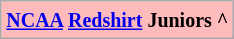<table class="wikitable">
<tr>
<td bgcolor="#ffbbbb"><small><strong><a href='#'>NCAA</a> <a href='#'>Redshirt</a> Juniors ^</strong></small></td>
</tr>
</table>
